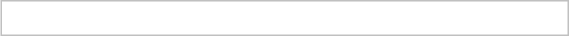<table style="float: right; border: 1px silver solid; width: 30%; font-size: 85%; ">
<tr>
<td></td>
</tr>
<tr>
<td></td>
</tr>
<tr>
<td></td>
</tr>
<tr>
<td></td>
</tr>
<tr>
<td></td>
</tr>
</table>
